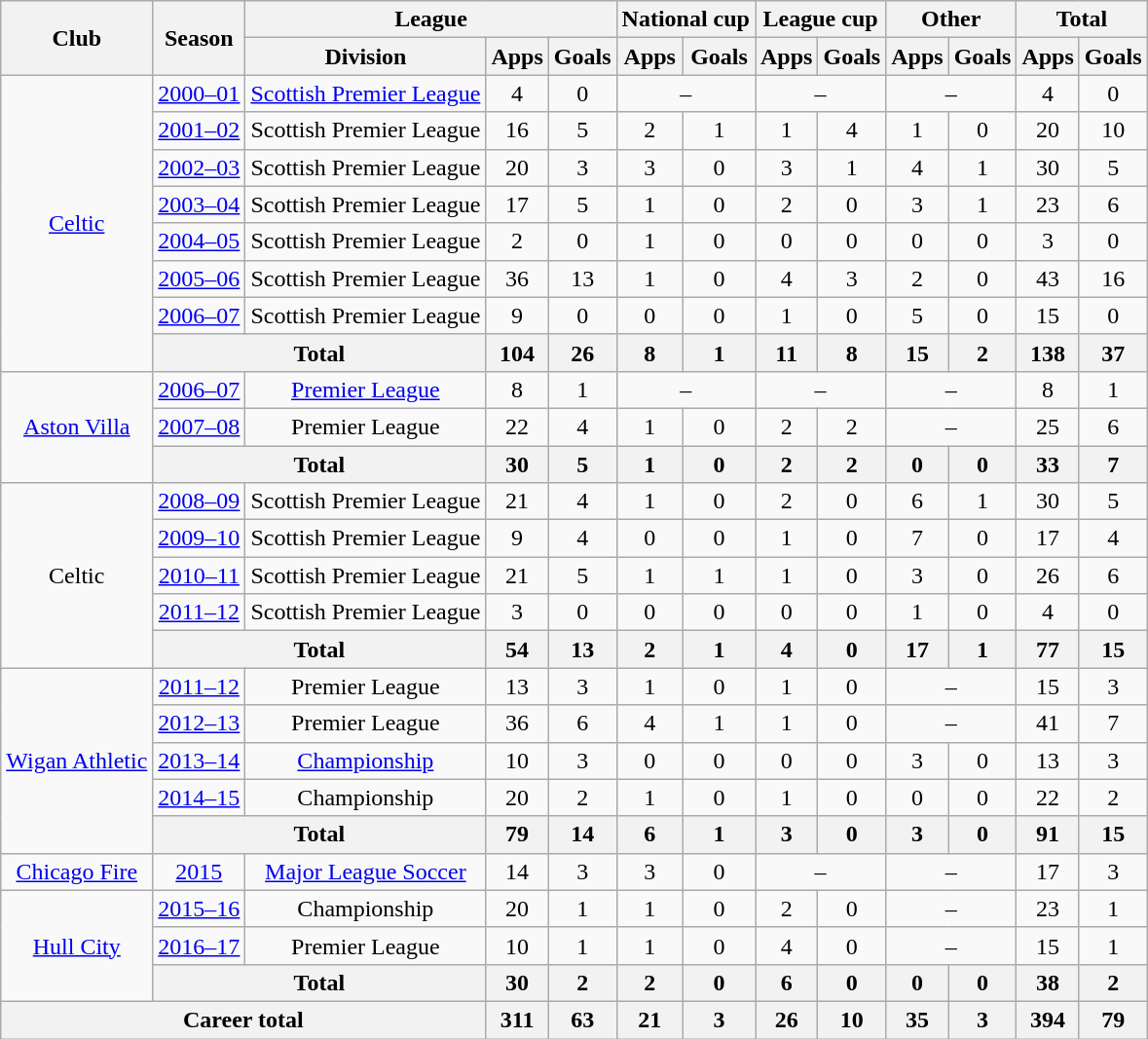<table class="wikitable" style="text-align:center">
<tr>
<th rowspan="2">Club</th>
<th rowspan="2">Season</th>
<th colspan="3">League</th>
<th colspan="2">National cup</th>
<th colspan="2">League cup</th>
<th colspan="2">Other</th>
<th colspan="2">Total</th>
</tr>
<tr>
<th>Division</th>
<th>Apps</th>
<th>Goals</th>
<th>Apps</th>
<th>Goals</th>
<th>Apps</th>
<th>Goals</th>
<th>Apps</th>
<th>Goals</th>
<th>Apps</th>
<th>Goals</th>
</tr>
<tr>
<td rowspan="8"><a href='#'>Celtic</a></td>
<td><a href='#'>2000–01</a></td>
<td><a href='#'>Scottish Premier League</a></td>
<td>4</td>
<td>0</td>
<td colspan="2">–</td>
<td colspan="2">–</td>
<td colspan="2">–</td>
<td>4</td>
<td>0</td>
</tr>
<tr>
<td><a href='#'>2001–02</a></td>
<td>Scottish Premier League</td>
<td>16</td>
<td>5</td>
<td>2</td>
<td>1</td>
<td>1</td>
<td>4</td>
<td>1</td>
<td>0</td>
<td>20</td>
<td>10</td>
</tr>
<tr>
<td><a href='#'>2002–03</a></td>
<td>Scottish Premier League</td>
<td>20</td>
<td>3</td>
<td>3</td>
<td>0</td>
<td>3</td>
<td>1</td>
<td>4</td>
<td>1</td>
<td>30</td>
<td>5</td>
</tr>
<tr>
<td><a href='#'>2003–04</a></td>
<td>Scottish Premier League</td>
<td>17</td>
<td>5</td>
<td>1</td>
<td>0</td>
<td>2</td>
<td>0</td>
<td>3</td>
<td>1</td>
<td>23</td>
<td>6</td>
</tr>
<tr>
<td><a href='#'>2004–05</a></td>
<td>Scottish Premier League</td>
<td>2</td>
<td>0</td>
<td>1</td>
<td>0</td>
<td>0</td>
<td>0</td>
<td>0</td>
<td>0</td>
<td>3</td>
<td>0</td>
</tr>
<tr>
<td><a href='#'>2005–06</a></td>
<td>Scottish Premier League</td>
<td>36</td>
<td>13</td>
<td>1</td>
<td>0</td>
<td>4</td>
<td>3</td>
<td>2</td>
<td>0</td>
<td>43</td>
<td>16</td>
</tr>
<tr>
<td><a href='#'>2006–07</a></td>
<td>Scottish Premier League</td>
<td>9</td>
<td>0</td>
<td>0</td>
<td>0</td>
<td>1</td>
<td>0</td>
<td>5</td>
<td>0</td>
<td>15</td>
<td>0</td>
</tr>
<tr>
<th colspan="2">Total</th>
<th>104</th>
<th>26</th>
<th>8</th>
<th>1</th>
<th>11</th>
<th>8</th>
<th>15</th>
<th>2</th>
<th>138</th>
<th>37</th>
</tr>
<tr>
<td rowspan="3"><a href='#'>Aston Villa</a></td>
<td><a href='#'>2006–07</a></td>
<td><a href='#'>Premier League</a></td>
<td>8</td>
<td>1</td>
<td colspan="2">–</td>
<td colspan="2">–</td>
<td colspan="2">–</td>
<td>8</td>
<td>1</td>
</tr>
<tr>
<td><a href='#'>2007–08</a></td>
<td>Premier League</td>
<td>22</td>
<td>4</td>
<td>1</td>
<td>0</td>
<td>2</td>
<td>2</td>
<td colspan="2">–</td>
<td>25</td>
<td>6</td>
</tr>
<tr>
<th colspan="2">Total</th>
<th>30</th>
<th>5</th>
<th>1</th>
<th>0</th>
<th>2</th>
<th>2</th>
<th>0</th>
<th>0</th>
<th>33</th>
<th>7</th>
</tr>
<tr>
<td rowspan="5">Celtic</td>
<td><a href='#'>2008–09</a></td>
<td>Scottish Premier League</td>
<td>21</td>
<td>4</td>
<td>1</td>
<td>0</td>
<td>2</td>
<td>0</td>
<td>6</td>
<td>1</td>
<td>30</td>
<td>5</td>
</tr>
<tr>
<td><a href='#'>2009–10</a></td>
<td>Scottish Premier League</td>
<td>9</td>
<td>4</td>
<td>0</td>
<td>0</td>
<td>1</td>
<td>0</td>
<td>7</td>
<td>0</td>
<td>17</td>
<td>4</td>
</tr>
<tr>
<td><a href='#'>2010–11</a></td>
<td>Scottish Premier League</td>
<td>21</td>
<td>5</td>
<td>1</td>
<td>1</td>
<td>1</td>
<td>0</td>
<td>3</td>
<td>0</td>
<td>26</td>
<td>6</td>
</tr>
<tr>
<td><a href='#'>2011–12</a></td>
<td>Scottish Premier League</td>
<td>3</td>
<td>0</td>
<td>0</td>
<td>0</td>
<td>0</td>
<td>0</td>
<td>1</td>
<td>0</td>
<td>4</td>
<td>0</td>
</tr>
<tr>
<th colspan="2">Total</th>
<th>54</th>
<th>13</th>
<th>2</th>
<th>1</th>
<th>4</th>
<th>0</th>
<th>17</th>
<th>1</th>
<th>77</th>
<th>15</th>
</tr>
<tr>
<td rowspan="5"><a href='#'>Wigan Athletic</a></td>
<td><a href='#'>2011–12</a></td>
<td>Premier League</td>
<td>13</td>
<td>3</td>
<td>1</td>
<td>0</td>
<td>1</td>
<td>0</td>
<td colspan="2">–</td>
<td>15</td>
<td>3</td>
</tr>
<tr>
<td><a href='#'>2012–13</a></td>
<td>Premier League</td>
<td>36</td>
<td>6</td>
<td>4</td>
<td>1</td>
<td>1</td>
<td>0</td>
<td colspan="2">–</td>
<td>41</td>
<td>7</td>
</tr>
<tr>
<td><a href='#'>2013–14</a></td>
<td><a href='#'>Championship</a></td>
<td>10</td>
<td>3</td>
<td>0</td>
<td>0</td>
<td>0</td>
<td>0</td>
<td>3</td>
<td>0</td>
<td>13</td>
<td>3</td>
</tr>
<tr>
<td><a href='#'>2014–15</a></td>
<td>Championship</td>
<td>20</td>
<td>2</td>
<td>1</td>
<td>0</td>
<td>1</td>
<td>0</td>
<td>0</td>
<td>0</td>
<td>22</td>
<td>2</td>
</tr>
<tr>
<th colspan="2">Total</th>
<th>79</th>
<th>14</th>
<th>6</th>
<th>1</th>
<th>3</th>
<th>0</th>
<th>3</th>
<th>0</th>
<th>91</th>
<th>15</th>
</tr>
<tr>
<td><a href='#'>Chicago Fire</a></td>
<td><a href='#'>2015</a></td>
<td><a href='#'>Major League Soccer</a></td>
<td>14</td>
<td>3</td>
<td>3</td>
<td>0</td>
<td colspan="2">–</td>
<td colspan="2">–</td>
<td>17</td>
<td>3</td>
</tr>
<tr>
<td rowspan="3"><a href='#'>Hull City</a></td>
<td><a href='#'>2015–16</a></td>
<td>Championship</td>
<td>20</td>
<td>1</td>
<td>1</td>
<td>0</td>
<td>2</td>
<td>0</td>
<td colspan="2">–</td>
<td>23</td>
<td>1</td>
</tr>
<tr>
<td><a href='#'>2016–17</a></td>
<td>Premier League</td>
<td>10</td>
<td>1</td>
<td>1</td>
<td>0</td>
<td>4</td>
<td>0</td>
<td colspan="2">–</td>
<td>15</td>
<td>1</td>
</tr>
<tr>
<th colspan="2">Total</th>
<th>30</th>
<th>2</th>
<th>2</th>
<th>0</th>
<th>6</th>
<th>0</th>
<th>0</th>
<th>0</th>
<th>38</th>
<th>2</th>
</tr>
<tr>
<th colspan="3">Career total</th>
<th>311</th>
<th>63</th>
<th>21</th>
<th>3</th>
<th>26</th>
<th>10</th>
<th>35</th>
<th>3</th>
<th>394</th>
<th>79</th>
</tr>
</table>
